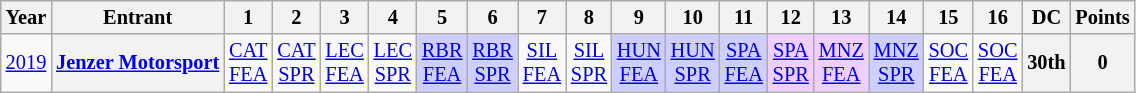<table class="wikitable" style="text-align:center; font-size:85%">
<tr>
<th>Year</th>
<th>Entrant</th>
<th>1</th>
<th>2</th>
<th>3</th>
<th>4</th>
<th>5</th>
<th>6</th>
<th>7</th>
<th>8</th>
<th>9</th>
<th>10</th>
<th>11</th>
<th>12</th>
<th>13</th>
<th>14</th>
<th>15</th>
<th>16</th>
<th>DC</th>
<th>Points</th>
</tr>
<tr>
<td><a href='#'>2019</a></td>
<th><a href='#'>Jenzer Motorsport</a></th>
<td><a href='#'>CAT<br>FEA</a></td>
<td><a href='#'>CAT<br>SPR</a></td>
<td><a href='#'>LEC<br>FEA</a></td>
<td><a href='#'>LEC<br>SPR</a></td>
<td style="background:#CFCFFF;"><a href='#'>RBR<br>FEA</a><br></td>
<td style="background:#CFCFFF;"><a href='#'>RBR<br>SPR</a><br></td>
<td><a href='#'>SIL<br>FEA</a></td>
<td><a href='#'>SIL<br>SPR</a></td>
<td style="background:#CFCFFF;"><a href='#'>HUN<br>FEA</a><br></td>
<td style="background:#CFCFFF;"><a href='#'>HUN<br>SPR</a><br></td>
<td style="background:#CFCFFF;"><a href='#'>SPA<br>FEA</a><br></td>
<td style="background:#EFCFFF;"><a href='#'>SPA<br>SPR</a><br></td>
<td style="background:#EFCFFF;"><a href='#'>MNZ<br>FEA</a><br></td>
<td style="background:#CFCFFF;"><a href='#'>MNZ<br>SPR</a><br></td>
<td><a href='#'>SOC<br>FEA</a></td>
<td><a href='#'>SOC<br>FEA</a></td>
<th>30th</th>
<th>0</th>
</tr>
</table>
